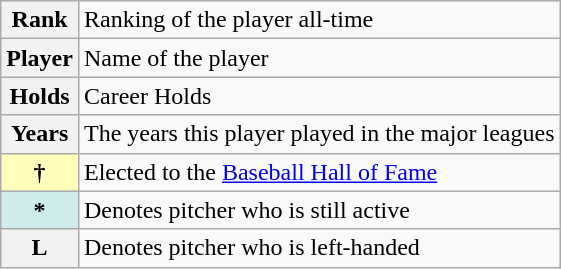<table class="wikitable">
<tr>
<th scope="row">Rank</th>
<td>Ranking of the player all-time</td>
</tr>
<tr>
<th scope="row">Player</th>
<td>Name of the player</td>
</tr>
<tr>
<th scope="row">Holds</th>
<td>Career Holds</td>
</tr>
<tr>
<th scope="row">Years</th>
<td>The years this player played in the major leagues</td>
</tr>
<tr>
<th scope="row" style="text-align:center; background:#ffb;">†</th>
<td>Elected to the <a href='#'>Baseball Hall of Fame</a></td>
</tr>
<tr>
<th scope="row" style="text-align:center; background:#cfecec;">*</th>
<td>Denotes pitcher who is still active</td>
</tr>
<tr>
<th scope="row" style="text-align:center">L</th>
<td>Denotes pitcher who is left-handed</td>
</tr>
</table>
